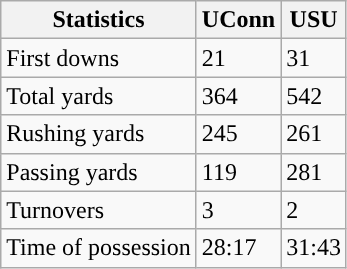<table class="wikitable">
<tr>
<th>Statistics</th>
<th>UConn</th>
<th>USU</th>
</tr>
<tr>
<td>First downs</td>
<td>21</td>
<td>31</td>
</tr>
<tr>
<td>Total yards</td>
<td>364</td>
<td>542</td>
</tr>
<tr>
<td>Rushing yards</td>
<td>245</td>
<td>261</td>
</tr>
<tr>
<td>Passing yards</td>
<td>119</td>
<td>281</td>
</tr>
<tr>
<td>Turnovers</td>
<td>3</td>
<td>2</td>
</tr>
<tr>
<td>Time of possession</td>
<td>28:17</td>
<td>31:43</td>
</tr>
</table>
